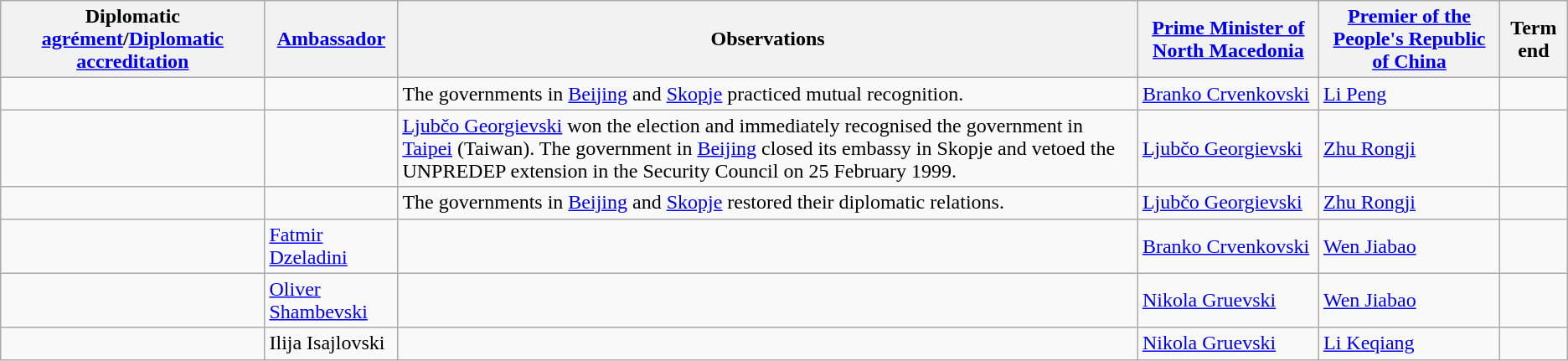<table class="wikitable sortable">
<tr>
<th>Diplomatic <a href='#'>agrément</a>/<a href='#'>Diplomatic accreditation</a></th>
<th><a href='#'>Ambassador</a></th>
<th>Observations</th>
<th><a href='#'>Prime Minister of North Macedonia</a></th>
<th><a href='#'>Premier of the People's Republic of China</a></th>
<th>Term end</th>
</tr>
<tr>
<td></td>
<td></td>
<td>The governments in <a href='#'>Beijing</a> and <a href='#'>Skopje</a> practiced mutual recognition.</td>
<td><a href='#'>Branko Crvenkovski</a></td>
<td><a href='#'>Li Peng</a></td>
<td></td>
</tr>
<tr>
<td></td>
<td></td>
<td><a href='#'>Ljubčo Georgievski</a> won the election and immediately recognised the government in <a href='#'>Taipei</a> (Taiwan). The government in <a href='#'>Beijing</a> closed its embassy in Skopje and vetoed the UNPREDEP extension in the Security Council on 25 February 1999.</td>
<td><a href='#'>Ljubčo Georgievski</a></td>
<td><a href='#'>Zhu Rongji</a></td>
<td></td>
</tr>
<tr>
<td></td>
<td></td>
<td>The governments in <a href='#'>Beijing</a> and <a href='#'>Skopje</a> restored their diplomatic relations.</td>
<td><a href='#'>Ljubčo Georgievski</a></td>
<td><a href='#'>Zhu Rongji</a></td>
<td></td>
</tr>
<tr>
<td></td>
<td><a href='#'>Fatmir Dzeladini</a></td>
<td></td>
<td><a href='#'>Branko Crvenkovski</a></td>
<td><a href='#'>Wen Jiabao</a></td>
<td></td>
</tr>
<tr>
<td></td>
<td><a href='#'>Oliver Shambevski</a></td>
<td></td>
<td><a href='#'>Nikola Gruevski</a></td>
<td><a href='#'>Wen Jiabao</a></td>
<td></td>
</tr>
<tr>
<td></td>
<td>Ilija Isajlovski</td>
<td></td>
<td><a href='#'>Nikola Gruevski</a></td>
<td><a href='#'>Li Keqiang</a></td>
<td></td>
</tr>
</table>
